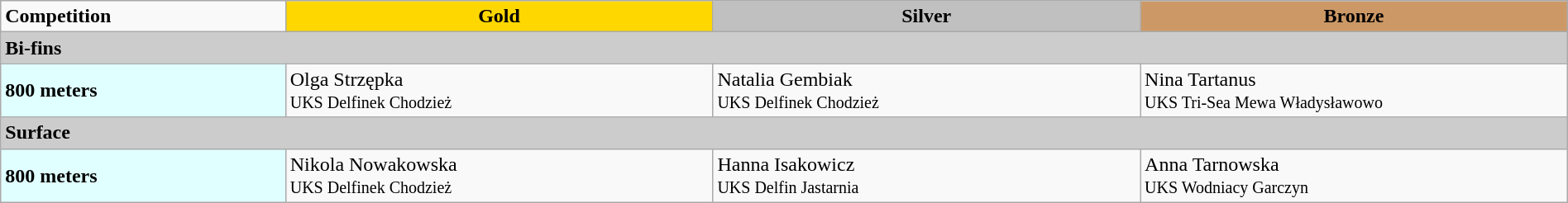<table class="wikitable" style="font-size:100%" width="100%">
<tr>
<td width="14%"><strong>Competition</strong></td>
<td align="center" bgcolor="gold" width="21%"><strong>Gold</strong></td>
<td align="center" bgcolor="silver" width="21%"><strong>Silver</strong></td>
<td align="center" bgcolor="CC9966" width="21%"><strong>Bronze</strong></td>
</tr>
<tr bgcolor="#cccccc">
<td colspan="4"><strong>Bi-fins</strong></td>
</tr>
<tr>
<td bgcolor="E0FFFF"><strong>800 meters</strong></td>
<td>Olga Strzępka<br><small>UKS Delfinek Chodzież</small></td>
<td>Natalia Gembiak<br><small>UKS Delfinek Chodzież</small></td>
<td>Nina Tartanus<br><small>UKS Tri-Sea Mewa Władysławowo</small></td>
</tr>
<tr bgcolor="#cccccc">
<td colspan="4"><strong>Surface</strong></td>
</tr>
<tr>
<td bgcolor="E0FFFF"><strong>800 meters</strong></td>
<td>Nikola Nowakowska<br><small>UKS Delfinek Chodzież</small></td>
<td>Hanna Isakowicz<br><small>UKS Delfin Jastarnia</small></td>
<td>Anna Tarnowska<br><small>UKS Wodniacy Garczyn</small></td>
</tr>
</table>
